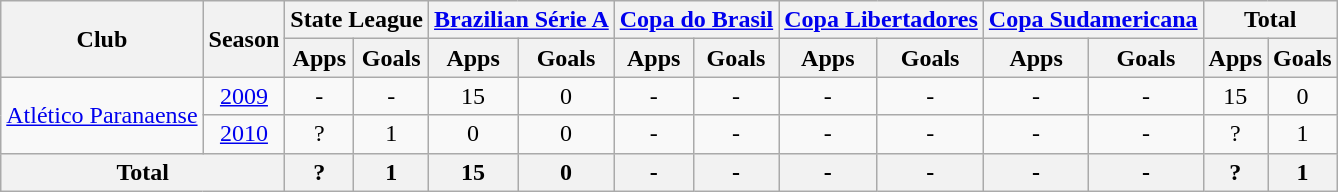<table class="wikitable" style="text-align: center;">
<tr>
<th rowspan="2">Club</th>
<th rowspan="2">Season</th>
<th colspan="2">State League</th>
<th colspan="2"><a href='#'>Brazilian Série A</a></th>
<th colspan="2"><a href='#'>Copa do Brasil</a></th>
<th colspan="2"><a href='#'>Copa Libertadores</a></th>
<th colspan="2"><a href='#'>Copa Sudamericana</a></th>
<th colspan="2">Total</th>
</tr>
<tr>
<th>Apps</th>
<th>Goals</th>
<th>Apps</th>
<th>Goals</th>
<th>Apps</th>
<th>Goals</th>
<th>Apps</th>
<th>Goals</th>
<th>Apps</th>
<th>Goals</th>
<th>Apps</th>
<th>Goals</th>
</tr>
<tr>
<td rowspan="2" valign="center"><a href='#'>Atlético Paranaense</a></td>
<td><a href='#'>2009</a></td>
<td>-</td>
<td>-</td>
<td>15</td>
<td>0</td>
<td>-</td>
<td>-</td>
<td>-</td>
<td>-</td>
<td>-</td>
<td>-</td>
<td>15</td>
<td>0</td>
</tr>
<tr>
<td><a href='#'>2010</a></td>
<td>?</td>
<td>1</td>
<td>0</td>
<td>0</td>
<td>-</td>
<td>-</td>
<td>-</td>
<td>-</td>
<td>-</td>
<td>-</td>
<td>?</td>
<td>1</td>
</tr>
<tr>
<th colspan="2"><strong>Total</strong></th>
<th>?</th>
<th>1</th>
<th>15</th>
<th>0</th>
<th>-</th>
<th>-</th>
<th>-</th>
<th>-</th>
<th>-</th>
<th>-</th>
<th>?</th>
<th>1</th>
</tr>
</table>
